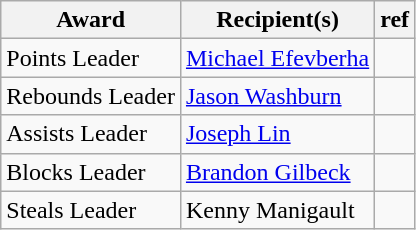<table class="wikitable">
<tr>
<th>Award</th>
<th>Recipient(s)</th>
<th>ref</th>
</tr>
<tr>
<td>Points Leader</td>
<td><a href='#'>Michael Efevberha</a></td>
<td></td>
</tr>
<tr>
<td>Rebounds Leader</td>
<td><a href='#'>Jason Washburn</a></td>
<td></td>
</tr>
<tr>
<td>Assists Leader</td>
<td><a href='#'>Joseph Lin</a></td>
<td></td>
</tr>
<tr>
<td>Blocks Leader</td>
<td><a href='#'>Brandon Gilbeck</a></td>
<td></td>
</tr>
<tr>
<td>Steals Leader</td>
<td>Kenny Manigault</td>
<td></td>
</tr>
</table>
